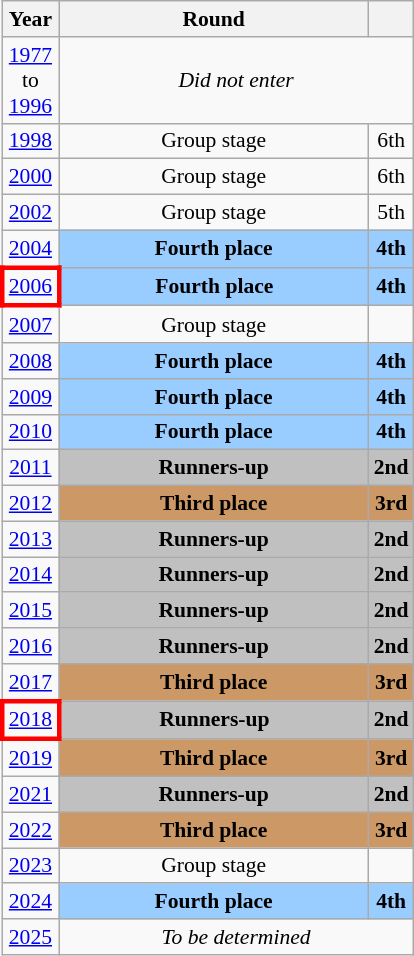<table class="wikitable" style="text-align: center; font-size:90%">
<tr>
<th>Year</th>
<th style="width:200px">Round</th>
<th></th>
</tr>
<tr>
<td><a href='#'>1977</a><br>to<br><a href='#'>1996</a></td>
<td colspan="2"><em>Did not enter</em></td>
</tr>
<tr>
<td><a href='#'>1998</a></td>
<td>Group stage</td>
<td>6th</td>
</tr>
<tr>
<td><a href='#'>2000</a></td>
<td>Group stage</td>
<td>6th</td>
</tr>
<tr>
<td><a href='#'>2002</a></td>
<td>Group stage</td>
<td>5th</td>
</tr>
<tr>
<td><a href='#'>2004</a></td>
<td bgcolor="9acdff"><strong>Fourth place</strong></td>
<td bgcolor="9acdff"><strong>4th</strong></td>
</tr>
<tr>
<td style="border: 3px solid red"><a href='#'>2006</a></td>
<td bgcolor="9acdff"><strong>Fourth place</strong></td>
<td bgcolor="9acdff"><strong>4th</strong></td>
</tr>
<tr>
<td><a href='#'>2007</a></td>
<td>Group stage</td>
<td></td>
</tr>
<tr>
<td><a href='#'>2008</a></td>
<td bgcolor="9acdff"><strong>Fourth place</strong></td>
<td bgcolor="9acdff"><strong>4th</strong></td>
</tr>
<tr>
<td><a href='#'>2009</a></td>
<td bgcolor="9acdff"><strong>Fourth place</strong></td>
<td bgcolor="9acdff"><strong>4th</strong></td>
</tr>
<tr>
<td><a href='#'>2010</a></td>
<td bgcolor="9acdff"><strong>Fourth place</strong></td>
<td bgcolor="9acdff"><strong>4th</strong></td>
</tr>
<tr>
<td><a href='#'>2011</a></td>
<td bgcolor=Silver><strong>Runners-up</strong></td>
<td bgcolor=Silver><strong>2nd</strong></td>
</tr>
<tr>
<td><a href='#'>2012</a></td>
<td bgcolor="cc9966"><strong>Third place</strong></td>
<td bgcolor="cc9966"><strong>3rd</strong></td>
</tr>
<tr>
<td><a href='#'>2013</a></td>
<td bgcolor=Silver><strong>Runners-up</strong></td>
<td bgcolor=Silver><strong>2nd</strong></td>
</tr>
<tr>
<td><a href='#'>2014</a></td>
<td bgcolor=Silver><strong>Runners-up</strong></td>
<td bgcolor=Silver><strong>2nd</strong></td>
</tr>
<tr>
<td><a href='#'>2015</a></td>
<td bgcolor=Silver><strong>Runners-up</strong></td>
<td bgcolor=Silver><strong>2nd</strong></td>
</tr>
<tr>
<td><a href='#'>2016</a></td>
<td bgcolor=Silver><strong>Runners-up</strong></td>
<td bgcolor=Silver><strong>2nd</strong></td>
</tr>
<tr>
<td><a href='#'>2017</a></td>
<td bgcolor="cc9966"><strong>Third place</strong></td>
<td bgcolor="cc9966"><strong>3rd</strong></td>
</tr>
<tr>
<td style="border: 3px solid red"><a href='#'>2018</a></td>
<td bgcolor=Silver><strong>Runners-up</strong></td>
<td bgcolor=Silver><strong>2nd</strong></td>
</tr>
<tr>
<td><a href='#'>2019</a></td>
<td bgcolor="cc9966"><strong>Third place</strong></td>
<td bgcolor="cc9966"><strong>3rd</strong></td>
</tr>
<tr>
<td><a href='#'>2021</a></td>
<td bgcolor=Silver><strong>Runners-up</strong></td>
<td bgcolor=Silver><strong>2nd</strong></td>
</tr>
<tr>
<td><a href='#'>2022</a></td>
<td bgcolor="cc9966"><strong>Third place</strong></td>
<td bgcolor="cc9966"><strong>3rd</strong></td>
</tr>
<tr>
<td><a href='#'>2023</a></td>
<td>Group stage</td>
<td></td>
</tr>
<tr>
<td><a href='#'>2024</a></td>
<td bgcolor="9acdff"><strong>Fourth place</strong></td>
<td bgcolor="9acdff"><strong>4th</strong></td>
</tr>
<tr>
<td><a href='#'>2025</a></td>
<td colspan="2"><em>To be determined</em></td>
</tr>
</table>
